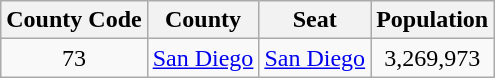<table class="wikitable sortable" style="text-align:center;">
<tr>
<th> County Code</th>
<th>County</th>
<th>Seat</th>
<th>Population</th>
</tr>
<tr>
<td>73</td>
<td><a href='#'>San Diego</a></td>
<td><a href='#'>San Diego</a></td>
<td>3,269,973</td>
</tr>
</table>
